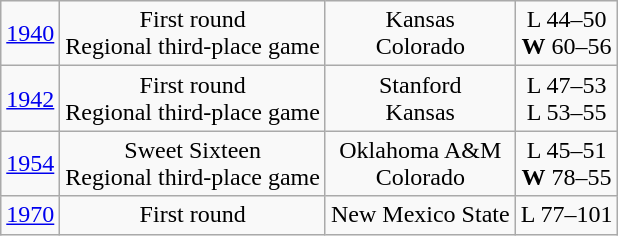<table class="wikitable">
<tr align="center">
<td><a href='#'>1940</a></td>
<td>First round<br>Regional third-place game</td>
<td>Kansas<br>Colorado</td>
<td>L 44–50<br><strong>W</strong> 60–56</td>
</tr>
<tr align="center">
<td><a href='#'>1942</a></td>
<td>First round<br>Regional third-place game</td>
<td>Stanford<br>Kansas</td>
<td>L 47–53<br>L 53–55</td>
</tr>
<tr align="center">
<td><a href='#'>1954</a></td>
<td>Sweet Sixteen<br>Regional third-place game</td>
<td>Oklahoma A&M<br>Colorado</td>
<td>L 45–51<br><strong>W</strong> 78–55</td>
</tr>
<tr align="center">
<td><a href='#'>1970</a></td>
<td>First round</td>
<td>New Mexico State</td>
<td>L 77–101</td>
</tr>
</table>
